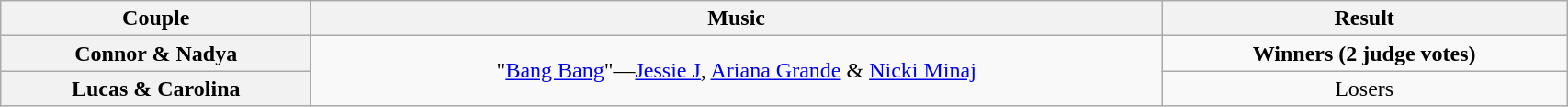<table class="wikitable sortable" style="text-align:center; width: 90%">
<tr>
<th scope="col">Couple</th>
<th scope="col" class="unsortable">Music</th>
<th scope="col" class="unsortable">Result</th>
</tr>
<tr>
<th scope="col">Connor & Nadya</th>
<td rowspan=2>"<a href='#'>Bang Bang</a>"—<a href='#'>Jessie J</a>, <a href='#'>Ariana Grande</a> & <a href='#'>Nicki Minaj</a></td>
<td><strong>Winners (2 judge votes)</strong></td>
</tr>
<tr>
<th scope="col">Lucas & Carolina</th>
<td>Losers</td>
</tr>
</table>
